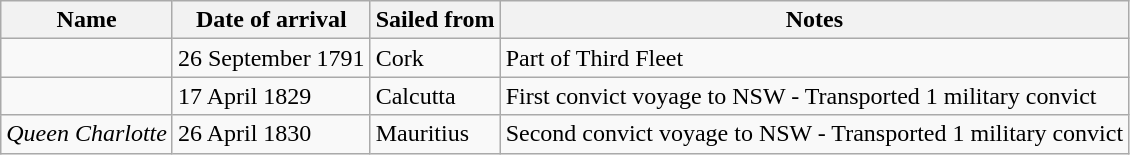<table class="wikitable sortable" border="1">
<tr>
<th>Name</th>
<th>Date of arrival</th>
<th>Sailed from</th>
<th>Notes</th>
</tr>
<tr>
<td></td>
<td>26 September 1791</td>
<td>Cork</td>
<td>Part of Third Fleet</td>
</tr>
<tr>
<td></td>
<td>17 April 1829</td>
<td>Calcutta</td>
<td>First convict voyage to NSW - Transported 1 military convict</td>
</tr>
<tr>
<td><em>Queen Charlotte</em></td>
<td>26 April 1830</td>
<td>Mauritius</td>
<td>Second convict voyage to NSW - Transported 1 military convict</td>
</tr>
</table>
